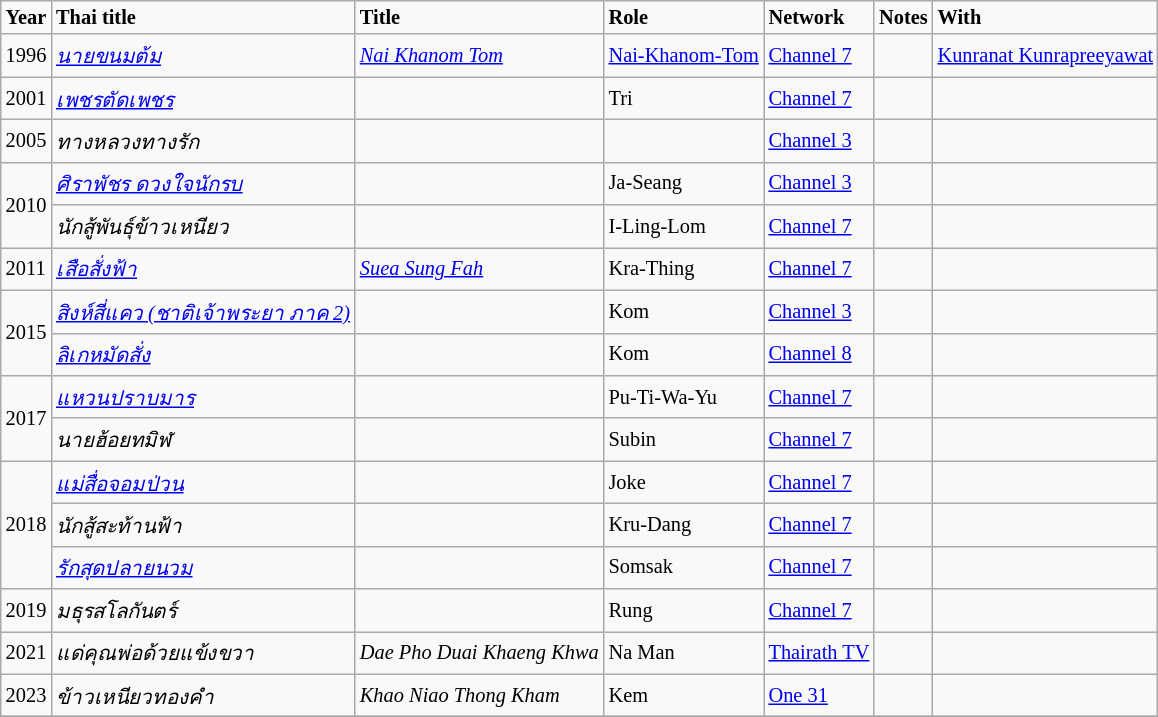<table class="wikitable" style="font-size: 85%;">
<tr>
<td><strong>Year</strong></td>
<td><strong>Thai title</strong></td>
<td><strong>Title</strong></td>
<td><strong>Role</strong></td>
<td><strong>Network</strong></td>
<td><strong>Notes</strong></td>
<td><strong>With</strong></td>
</tr>
<tr>
<td rowspan="1">1996</td>
<td><em><a href='#'>นายขนมต้ม</a></em></td>
<td><em><a href='#'>Nai Khanom Tom</a></em></td>
<td><a href='#'>Nai-Khanom-Tom</a></td>
<td><a href='#'>Channel 7</a></td>
<td></td>
<td><a href='#'>Kunranat Kunrapreeyawat</a></td>
</tr>
<tr>
<td rowspan="1">2001</td>
<td><em><a href='#'>เพชรตัดเพชร</a></em></td>
<td><em> </em></td>
<td>Tri</td>
<td><a href='#'>Channel 7</a></td>
<td></td>
<td></td>
</tr>
<tr>
<td rowspan="1">2005</td>
<td><em>ทางหลวงทางรัก</em></td>
<td><em> </em></td>
<td></td>
<td><a href='#'>Channel 3</a></td>
<td></td>
<td></td>
</tr>
<tr>
<td rowspan="2">2010</td>
<td><em><a href='#'>ศิราพัชร ดวงใจนักรบ</a></em></td>
<td><em> </em></td>
<td>Ja-Seang</td>
<td><a href='#'>Channel 3</a></td>
<td></td>
<td></td>
</tr>
<tr>
<td><em>นักสู้พันธุ์ข้าวเหนียว</em></td>
<td><em> </em></td>
<td>I-Ling-Lom</td>
<td><a href='#'>Channel 7</a></td>
<td></td>
<td></td>
</tr>
<tr>
<td rowspan="1">2011</td>
<td><em><a href='#'>เสือสั่งฟ้า</a></em></td>
<td><em><a href='#'>Suea Sung Fah</a></em></td>
<td>Kra-Thing</td>
<td><a href='#'>Channel 7</a></td>
<td></td>
<td></td>
</tr>
<tr>
<td rowspan="2">2015</td>
<td><em><a href='#'>สิงห์สี่แคว (ชาติเจ้าพระยา ภาค 2)</a></em></td>
<td><em> </em></td>
<td>Kom</td>
<td><a href='#'>Channel 3</a></td>
<td></td>
<td></td>
</tr>
<tr>
<td><em><a href='#'>ลิเกหมัดสั่ง</a></em></td>
<td><em> </em></td>
<td>Kom</td>
<td><a href='#'>Channel 8</a></td>
<td></td>
<td></td>
</tr>
<tr>
<td rowspan="2">2017</td>
<td><em><a href='#'>แหวนปราบมาร</a></em></td>
<td><em> </em></td>
<td>Pu-Ti-Wa-Yu</td>
<td><a href='#'>Channel 7</a></td>
<td></td>
<td></td>
</tr>
<tr>
<td><em>นายฮ้อยทมิฬ</em></td>
<td><em> </em></td>
<td>Subin</td>
<td><a href='#'>Channel 7</a></td>
<td></td>
<td></td>
</tr>
<tr>
<td rowspan="3">2018</td>
<td><em><a href='#'>แม่สื่อจอมป่วน</a></em></td>
<td><em> </em></td>
<td>Joke</td>
<td><a href='#'>Channel 7</a></td>
<td></td>
<td></td>
</tr>
<tr>
<td><em>นักสู้สะท้านฟ้า</em></td>
<td><em> </em></td>
<td>Kru-Dang</td>
<td><a href='#'>Channel 7</a></td>
<td></td>
<td></td>
</tr>
<tr>
<td><em><a href='#'>รักสุดปลายนวม</a></em></td>
<td><em> </em></td>
<td>Somsak</td>
<td><a href='#'>Channel 7</a></td>
<td></td>
<td></td>
</tr>
<tr>
<td rowspan="1">2019</td>
<td><em>มธุรสโลกันตร์</em></td>
<td><em> </em></td>
<td>Rung</td>
<td><a href='#'>Channel 7</a></td>
<td></td>
<td></td>
</tr>
<tr>
<td rowspan="1">2021</td>
<td><em>แด่คุณพ่อด้วยแข้งขวา</em></td>
<td><em>Dae Pho Duai Khaeng Khwa</em></td>
<td>Na Man</td>
<td><a href='#'>Thairath TV</a></td>
<td></td>
<td></td>
</tr>
<tr>
<td rowspan="1">2023</td>
<td><em>ข้าวเหนียวทองคำ</em></td>
<td><em>Khao Niao Thong Kham</em></td>
<td>Kem</td>
<td><a href='#'>One 31</a></td>
<td></td>
<td></td>
</tr>
<tr>
</tr>
</table>
